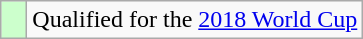<table class="wikitable">
<tr>
<td width=10px bgcolor="#ccffcc"></td>
<td>Qualified for the <a href='#'>2018 World Cup</a></td>
</tr>
</table>
